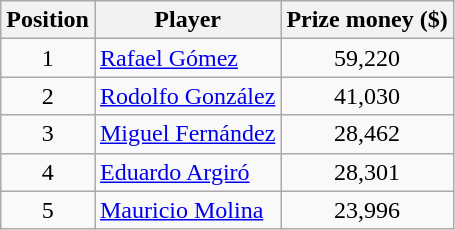<table class=wikitable>
<tr>
<th>Position</th>
<th>Player</th>
<th>Prize money ($)</th>
</tr>
<tr>
<td align=center>1</td>
<td> <a href='#'>Rafael Gómez</a></td>
<td align=center>59,220</td>
</tr>
<tr>
<td align=center>2</td>
<td> <a href='#'>Rodolfo González</a></td>
<td align=center>41,030</td>
</tr>
<tr>
<td align=center>3</td>
<td> <a href='#'>Miguel Fernández</a></td>
<td align=center>28,462</td>
</tr>
<tr>
<td align=center>4</td>
<td> <a href='#'>Eduardo Argiró</a></td>
<td align=center>28,301</td>
</tr>
<tr>
<td align=center>5</td>
<td> <a href='#'>Mauricio Molina</a></td>
<td align=center>23,996</td>
</tr>
</table>
